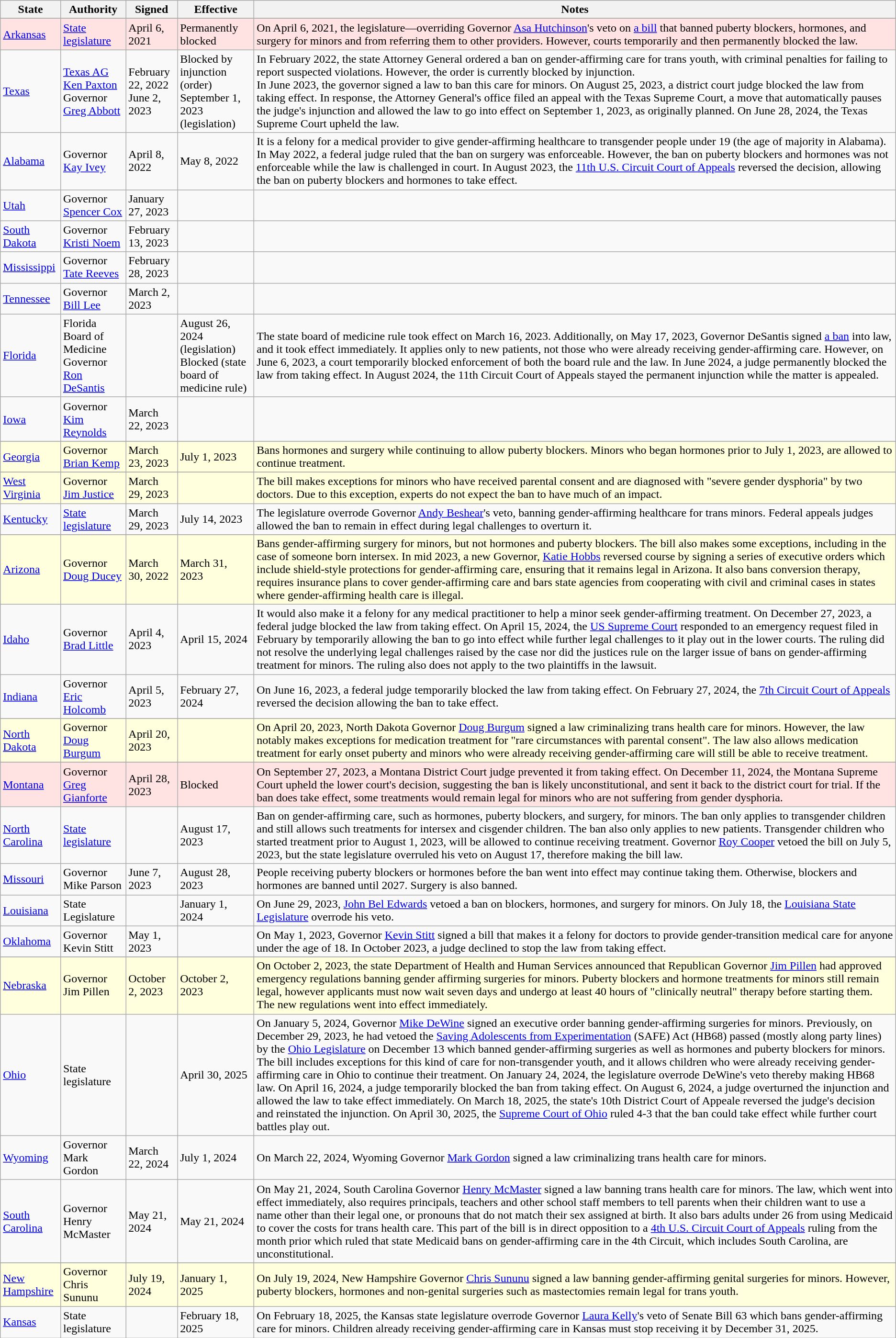<table class="wikitable sortable">
<tr>
<th>State</th>
<th>Authority</th>
<th>Signed</th>
<th>Effective</th>
<th>Notes</th>
</tr>
<tr>
</tr>
<tr style="background: #FFE3E3;">
<td><a href='#'>Arkansas</a></td>
<td><a href='#'>State legislature</a></td>
<td>April 6, 2021</td>
<td>Permanently blocked</td>
<td>On April 6, 2021, the legislature—overriding Governor <a href='#'>Asa Hutchinson</a>'s veto on <a href='#'>a bill</a> that banned puberty blockers, hormones, and surgery for minors and from referring them to other providers. However, courts temporarily and then permanently blocked the law.</td>
</tr>
<tr>
<td><a href='#'>Texas</a></td>
<td><a href='#'>Texas AG</a> <a href='#'>Ken Paxton</a><br>Governor <a href='#'>Greg Abbott</a></td>
<td>February 22, 2022<br>June 2, 2023</td>
<td>Blocked by injunction (order)<br>September 1, 2023 (legislation)</td>
<td>In February 2022, the state Attorney General ordered a ban on gender-affirming care for trans youth, with criminal penalties for failing to report suspected violations. However, the order is currently blocked by injunction.<br>In June 2023, the governor signed a law to ban this care for minors. On August 25, 2023, a district court judge blocked the law from taking effect. In response, the Attorney General's office filed an appeal with the Texas Supreme Court, a move that automatically pauses the judge's injunction and allowed the law to go into effect on September 1, 2023, as originally planned. On June 28, 2024, the Texas Supreme Court upheld the law.</td>
</tr>
<tr>
<td><a href='#'>Alabama</a></td>
<td>Governor <a href='#'>Kay Ivey</a></td>
<td>April 8, 2022</td>
<td>May 8, 2022</td>
<td>It is a felony for a medical provider to give gender-affirming healthcare to transgender people under 19 (the age of majority in Alabama). In May 2022, a federal judge ruled that the ban on surgery was enforceable. However, the ban on puberty blockers and hormones was not enforceable while the law is challenged in court. In August 2023, the <a href='#'>11th U.S. Circuit Court of Appeals</a> reversed the decision, allowing the ban on puberty blockers and hormones to take effect.</td>
</tr>
<tr>
<td><a href='#'>Utah</a></td>
<td>Governor <a href='#'>Spencer Cox</a></td>
<td>January 27, 2023</td>
<td></td>
<td></td>
</tr>
<tr>
<td><a href='#'>South Dakota</a></td>
<td>Governor <a href='#'>Kristi Noem</a></td>
<td>February 13, 2023</td>
<td></td>
<td></td>
</tr>
<tr>
<td><a href='#'>Mississippi</a></td>
<td>Governor <a href='#'>Tate Reeves</a></td>
<td>February 28, 2023</td>
<td></td>
<td></td>
</tr>
<tr>
<td><a href='#'>Tennessee</a></td>
<td>Governor <a href='#'>Bill Lee</a></td>
<td>March 2, 2023</td>
<td></td>
<td></td>
</tr>
<tr>
<td><a href='#'>Florida</a></td>
<td>Florida Board of Medicine<br>Governor <a href='#'>Ron DeSantis</a></td>
<td></td>
<td>August 26, 2024 (legislation)<br>Blocked (state board of medicine rule)</td>
<td>The state board of medicine rule took effect on March 16, 2023. Additionally, on May 17, 2023, Governor DeSantis signed <a href='#'>a ban</a> into law, and it took effect immediately. It applies only to new patients, not those who were already receiving gender-affirming care. However, on June 6, 2023, a court temporarily blocked enforcement of both the board rule and the law. In June 2024, a judge permanently blocked the law from taking effect. In August 2024, the 11th Circuit Court of Appeals stayed the permanent injunction while the matter is appealed.</td>
</tr>
<tr>
<td><a href='#'>Iowa</a></td>
<td>Governor <a href='#'>Kim Reynolds</a></td>
<td>March 22, 2023</td>
<td></td>
<td></td>
</tr>
<tr>
</tr>
<tr style="background: #FFD;">
<td><a href='#'>Georgia</a></td>
<td>Governor <a href='#'>Brian Kemp</a></td>
<td>March 23, 2023</td>
<td>July 1, 2023</td>
<td>Bans hormones and surgery while continuing to allow puberty blockers. Minors who began hormones prior to July 1, 2023, are allowed to continue treatment.</td>
</tr>
<tr>
</tr>
<tr style="background: #FFD;">
<td><a href='#'>West Virginia</a></td>
<td>Governor <a href='#'>Jim Justice</a></td>
<td>March 29, 2023</td>
<td></td>
<td>The bill makes exceptions for minors who have received parental consent and are diagnosed with "severe gender dysphoria" by two doctors. Due to this exception, experts do not expect the ban to have much of an impact.</td>
</tr>
<tr>
<td><a href='#'>Kentucky</a></td>
<td><a href='#'>State legislature</a></td>
<td>March 29, 2023</td>
<td>July 14, 2023</td>
<td>The legislature overrode Governor <a href='#'>Andy Beshear</a>'s veto, banning gender-affirming healthcare for trans minors. Federal appeals judges allowed the ban to remain in effect during legal challenges to overturn it.</td>
</tr>
<tr>
</tr>
<tr style="background: #FFD;">
<td><a href='#'>Arizona</a></td>
<td>Governor <a href='#'>Doug Ducey</a></td>
<td>March 30, 2022</td>
<td>March 31, 2023</td>
<td>Bans gender-affirming surgery for minors, but not hormones and puberty blockers. The bill also makes some exceptions, including in the case of someone born intersex. In mid 2023, a new Governor, <a href='#'>Katie Hobbs</a> reversed course by signing a series of executive orders which include shield-style protections for gender-affirming care, ensuring that it remains legal in Arizona. It also bans conversion therapy, requires insurance plans to cover gender-affirming care and bars state agencies from cooperating with civil and criminal cases in states where gender-affirming health care is illegal.</td>
</tr>
<tr>
<td><a href='#'>Idaho</a></td>
<td>Governor <a href='#'>Brad Little</a></td>
<td>April 4, 2023</td>
<td>April 15, 2024</td>
<td>It would also make it a felony for any medical practitioner to help a minor seek gender-affirming treatment. On December 27, 2023, a federal judge blocked the law from taking effect. On April 15, 2024, the <a href='#'>US Supreme Court</a> responded to an emergency request filed in February by temporarily allowing the ban to go into effect while further legal challenges to it play out in the lower courts. The ruling did not resolve the underlying legal challenges raised by the case nor did the justices rule on the larger issue of bans on gender-affirming treatment for minors. The ruling also does not apply to the two plaintiffs in the lawsuit.</td>
</tr>
<tr>
<td><a href='#'>Indiana</a></td>
<td>Governor <a href='#'>Eric Holcomb</a></td>
<td>April 5, 2023</td>
<td>February 27, 2024</td>
<td>On June 16, 2023, a federal judge temporarily blocked the law from taking effect. On February 27, 2024, the <a href='#'>7th Circuit Court of Appeals</a> reversed the decision allowing the ban to take effect.</td>
</tr>
<tr>
</tr>
<tr style="background: #FFD;">
<td><a href='#'>North Dakota</a></td>
<td>Governor <a href='#'>Doug Burgum</a></td>
<td>April 20, 2023</td>
<td></td>
<td>On April 20, 2023, North Dakota Governor <a href='#'>Doug Burgum</a> signed a law criminalizing trans health care for minors. However, the law notably makes exceptions for medication treatment for "rare circumstances with parental consent". The law also allows medication treatment for early onset puberty and minors who were already receiving gender-affirming care will still be able to receive treatment.</td>
</tr>
<tr>
</tr>
<tr style="background: #FFE3E3;">
<td><a href='#'>Montana</a></td>
<td>Governor <a href='#'>Greg Gianforte</a></td>
<td>April 28, 2023</td>
<td>Blocked</td>
<td>On September 27, 2023, a Montana District Court judge prevented it from taking effect. On December 11, 2024, the Montana Supreme Court upheld the lower court's decision, suggesting the ban is likely unconstitutional, and sent it back to the district court for trial. If the ban does take effect, some treatments would remain legal for minors who are not suffering from gender dysphoria.</td>
</tr>
<tr>
<td><a href='#'>North Carolina</a></td>
<td><a href='#'>State legislature</a></td>
<td></td>
<td>August 17, 2023</td>
<td>Ban on gender-affirming care, such as hormones, puberty blockers, and surgery, for minors. The ban only applies to transgender children and still allows such treatments for intersex and cisgender children. The ban also only applies to new patients. Transgender children who started treatment prior to August 1, 2023, will be allowed to continue receiving treatment. Governor <a href='#'>Roy Cooper</a> vetoed the bill on July 5, 2023, but the state legislature overruled his veto on August 17, therefore making the bill law.</td>
</tr>
<tr>
<td><a href='#'>Missouri</a></td>
<td>Governor Mike Parson</td>
<td>June 7, 2023</td>
<td>August 28, 2023</td>
<td>People receiving puberty blockers or hormones before the ban went into effect may continue taking them. Otherwise, blockers and hormones are banned until 2027. Surgery is also banned.</td>
</tr>
<tr>
<td><a href='#'>Louisiana</a></td>
<td>State Legislature</td>
<td></td>
<td>January 1, 2024</td>
<td>On June 29, 2023, <a href='#'>John Bel Edwards</a> vetoed a ban on blockers, hormones, and surgery for minors. On July 18, the <a href='#'>Louisiana State Legislature</a> overrode his veto.</td>
</tr>
<tr>
<td><a href='#'>Oklahoma</a></td>
<td>Governor Kevin Stitt</td>
<td>May 1, 2023</td>
<td></td>
<td>On May 1, 2023, Governor <a href='#'>Kevin Stitt</a> signed a bill that makes it a felony for doctors to provide gender-transition medical care for anyone under the age of 18. In October 2023, a judge declined to stop the law from taking effect.</td>
</tr>
<tr>
</tr>
<tr style="background: #FFD;">
<td><a href='#'>Nebraska</a></td>
<td>Governor Jim Pillen</td>
<td>October 2, 2023</td>
<td>October 2, 2023</td>
<td>On October 2, 2023, the state Department of Health and Human Services announced that Republican Governor <a href='#'>Jim Pillen</a> had approved emergency regulations banning gender affirming surgeries for minors. Puberty blockers and hormone treatments for minors still remain legal, however applicants must now wait seven days and undergo at least 40 hours of "clinically neutral" therapy before starting them. The new regulations went into effect immediately.</td>
</tr>
<tr>
<td><a href='#'>Ohio</a></td>
<td>State legislature</td>
<td></td>
<td>April 30, 2025</td>
<td>On January 5, 2024, Governor <a href='#'>Mike DeWine</a> signed an executive order banning gender-affirming surgeries for minors. Previously, on December 29, 2023, he had vetoed the <a href='#'>Saving Adolescents from Experimentation</a> (SAFE) Act (HB68) passed (mostly along party lines) by the <a href='#'>Ohio Legislature</a> on December 13 which banned gender-affirming surgeries as well as hormones and puberty blockers for minors. The bill includes exceptions for this kind of care for non-transgender youth, and it allows children who were already receiving gender-affirming care in Ohio to continue their treatment. On January 24, 2024, the legislature overrode DeWine's veto thereby making HB68 law. On April 16, 2024, a judge temporarily blocked the ban from taking effect. On August 6, 2024, a judge overturned the injunction and allowed the law to take effect immediately. On March 18, 2025, the state's 10th District Court of Appeale reversed the judge's decision and reinstated the injunction. On April 30, 2025, the <a href='#'>Supreme Court of Ohio</a> ruled 4-3 that the ban could take effect while further court battles play out.</td>
</tr>
<tr>
<td><a href='#'>Wyoming</a></td>
<td>Governor Mark Gordon</td>
<td>March 22, 2024</td>
<td>July 1, 2024</td>
<td>On March 22, 2024, Wyoming Governor <a href='#'>Mark Gordon</a> signed a law criminalizing trans health care for minors.</td>
</tr>
<tr>
<td><a href='#'>South Carolina</a></td>
<td>Governor Henry McMaster</td>
<td>May 21, 2024</td>
<td>May 21, 2024</td>
<td>On May 21, 2024, South Carolina Governor <a href='#'>Henry McMaster</a> signed a law banning trans health care for minors. The law, which went into effect immediately, also requires principals, teachers and other school staff members to tell parents when their children want to use a name other than their legal one, or pronouns that do not match their sex assigned at birth. It also bars adults under 26 from using Medicaid to cover the costs for trans health care. This part of the bill is in direct opposition to a <a href='#'>4th U.S. Circuit Court of Appeals</a> ruling from the month prior which ruled that state Medicaid bans on gender-affirming care in the 4th Circuit, which includes South Carolina, are unconstitutional.</td>
</tr>
<tr>
</tr>
<tr style="background: #FFD;">
<td><a href='#'>New Hampshire</a></td>
<td>Governor Chris Sununu</td>
<td>July 19, 2024</td>
<td>January 1, 2025</td>
<td>On July 19, 2024, New Hampshire Governor <a href='#'>Chris Sununu</a> signed a law banning gender-affirming genital surgeries for minors. However, puberty blockers, hormones and non-genital surgeries such as mastectomies remain legal for trans youth.</td>
</tr>
<tr>
<td><a href='#'>Kansas</a></td>
<td>State legislature</td>
<td></td>
<td>February 18, 2025</td>
<td>On February 18, 2025, the Kansas state legislature overrode Governor <a href='#'>Laura Kelly</a>'s veto of Senate Bill 63 which bans gender-affirming care for minors. Children already receiving gender-affirming care in Kansas must stop receiving it by December 31, 2025.</td>
</tr>
</table>
